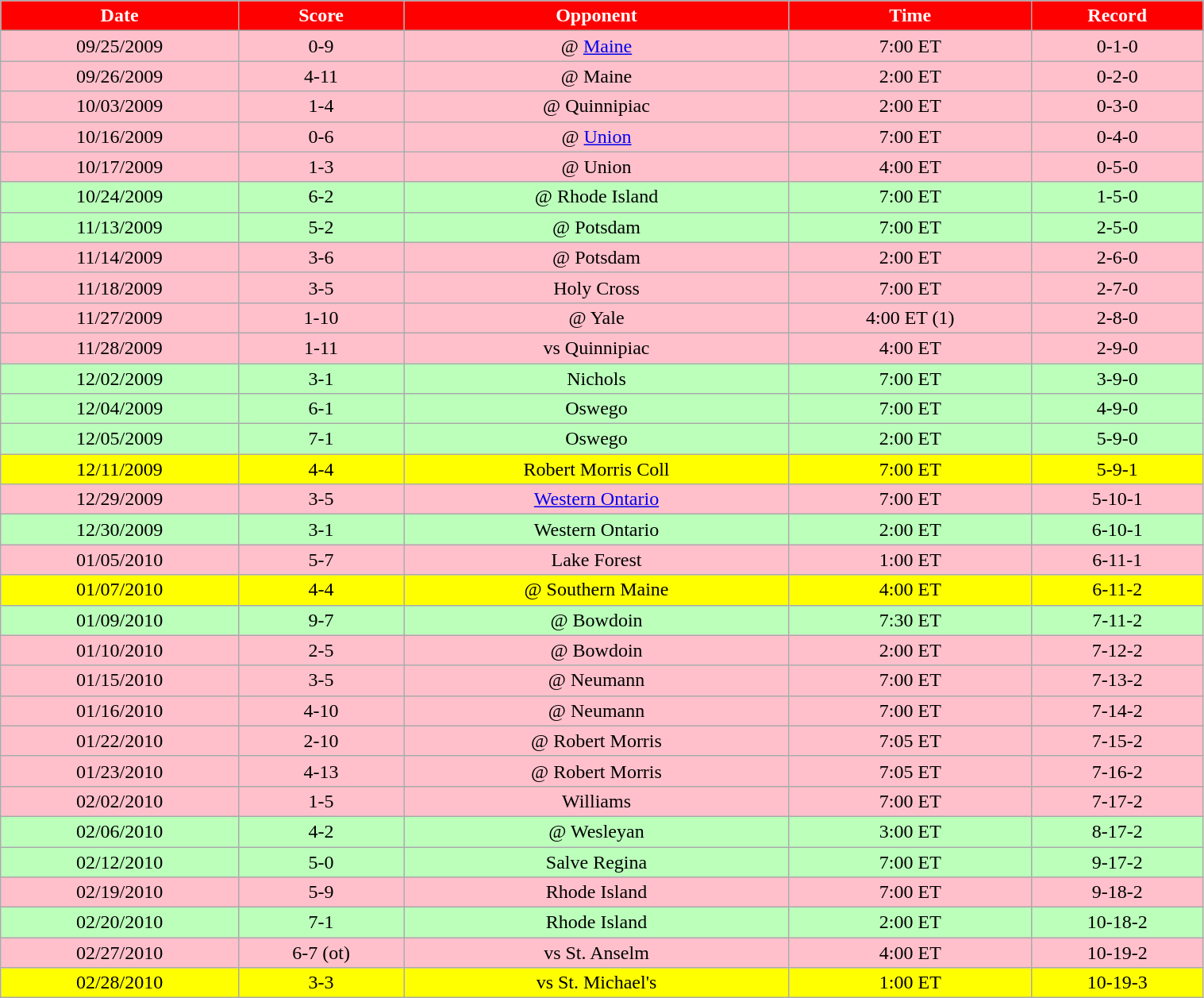<table class="wikitable" width="80%">
<tr align="center"  style="background:red;color:#ffffff;">
<td><strong>Date</strong></td>
<td><strong>Score</strong></td>
<td><strong>Opponent</strong></td>
<td><strong>Time</strong></td>
<td><strong>Record</strong></td>
</tr>
<tr align="center" bgcolor="pink">
<td>09/25/2009</td>
<td>0-9</td>
<td>@ <a href='#'>Maine</a></td>
<td>7:00 ET</td>
<td>0-1-0</td>
</tr>
<tr align="center" bgcolor="pink">
<td>09/26/2009</td>
<td>4-11</td>
<td>@ Maine</td>
<td>2:00 ET</td>
<td>0-2-0</td>
</tr>
<tr align="center" bgcolor="pink">
<td>10/03/2009</td>
<td>1-4</td>
<td>@ Quinnipiac</td>
<td>2:00 ET</td>
<td>0-3-0</td>
</tr>
<tr align="center" bgcolor="pink">
<td>10/16/2009</td>
<td>0-6</td>
<td>@ <a href='#'>Union</a></td>
<td>7:00 ET</td>
<td>0-4-0</td>
</tr>
<tr align="center" bgcolor="pink">
<td>10/17/2009</td>
<td>1-3</td>
<td>@ Union</td>
<td>4:00 ET</td>
<td>0-5-0</td>
</tr>
<tr align="center" bgcolor="bbffbb">
<td>10/24/2009</td>
<td>6-2</td>
<td>@ Rhode Island</td>
<td>7:00 ET</td>
<td>1-5-0</td>
</tr>
<tr align="center" bgcolor="bbffbb">
<td>11/13/2009</td>
<td>5-2</td>
<td>@ Potsdam</td>
<td>7:00 ET</td>
<td>2-5-0</td>
</tr>
<tr align="center" bgcolor="pink">
<td>11/14/2009</td>
<td>3-6</td>
<td>@ Potsdam</td>
<td>2:00 ET</td>
<td>2-6-0</td>
</tr>
<tr align="center" bgcolor="pink">
<td>11/18/2009</td>
<td>3-5</td>
<td>Holy Cross</td>
<td>7:00 ET</td>
<td>2-7-0</td>
</tr>
<tr align="center" bgcolor="pink">
<td>11/27/2009</td>
<td>1-10</td>
<td>@ Yale</td>
<td>4:00 ET (1)</td>
<td>2-8-0</td>
</tr>
<tr align="center" bgcolor="pink">
<td>11/28/2009</td>
<td>1-11</td>
<td>vs Quinnipiac</td>
<td>4:00 ET</td>
<td>2-9-0</td>
</tr>
<tr align="center" bgcolor="bbffbb">
<td>12/02/2009</td>
<td>3-1</td>
<td>Nichols</td>
<td>7:00 ET</td>
<td>3-9-0</td>
</tr>
<tr align="center" bgcolor="bbffbb">
<td>12/04/2009</td>
<td>6-1</td>
<td>Oswego</td>
<td>7:00 ET</td>
<td>4-9-0</td>
</tr>
<tr align="center" bgcolor="bbffbb">
<td>12/05/2009</td>
<td>7-1</td>
<td>Oswego</td>
<td>2:00 ET</td>
<td>5-9-0</td>
</tr>
<tr align="center" bgcolor="yellow">
<td>12/11/2009</td>
<td>4-4</td>
<td>Robert Morris Coll</td>
<td>7:00 ET</td>
<td>5-9-1</td>
</tr>
<tr align="center" bgcolor="pink">
<td>12/29/2009</td>
<td>3-5</td>
<td><a href='#'>Western Ontario</a></td>
<td>7:00 ET</td>
<td>5-10-1</td>
</tr>
<tr align="center" bgcolor="bbffbb">
<td>12/30/2009</td>
<td>3-1</td>
<td>Western Ontario</td>
<td>2:00 ET</td>
<td>6-10-1</td>
</tr>
<tr align="center" bgcolor="pink">
<td>01/05/2010</td>
<td>5-7</td>
<td>Lake Forest</td>
<td>1:00 ET</td>
<td>6-11-1</td>
</tr>
<tr align="center" bgcolor="yellow">
<td>01/07/2010</td>
<td>4-4</td>
<td>@ Southern Maine</td>
<td>4:00 ET</td>
<td>6-11-2</td>
</tr>
<tr align="center" bgcolor="bbffbb">
<td>01/09/2010</td>
<td>9-7</td>
<td>@ Bowdoin</td>
<td>7:30 ET</td>
<td>7-11-2</td>
</tr>
<tr align="center" bgcolor="pink">
<td>01/10/2010</td>
<td>2-5</td>
<td>@ Bowdoin</td>
<td>2:00 ET</td>
<td>7-12-2</td>
</tr>
<tr align="center" bgcolor="pink">
<td>01/15/2010</td>
<td>3-5</td>
<td>@ Neumann</td>
<td>7:00 ET</td>
<td>7-13-2</td>
</tr>
<tr align="center" bgcolor="pink">
<td>01/16/2010</td>
<td>4-10</td>
<td>@ Neumann</td>
<td>7:00 ET</td>
<td>7-14-2</td>
</tr>
<tr align="center" bgcolor="pink">
<td>01/22/2010</td>
<td>2-10</td>
<td>@ Robert Morris</td>
<td>7:05 ET</td>
<td>7-15-2</td>
</tr>
<tr align="center" bgcolor="pink">
<td>01/23/2010</td>
<td>4-13</td>
<td>@ Robert Morris</td>
<td>7:05 ET</td>
<td>7-16-2</td>
</tr>
<tr align="center" bgcolor="pink">
<td>02/02/2010</td>
<td>1-5</td>
<td>Williams</td>
<td>7:00 ET</td>
<td>7-17-2</td>
</tr>
<tr align="center" bgcolor="bbffbb">
<td>02/06/2010</td>
<td>4-2</td>
<td>@ Wesleyan</td>
<td>3:00 ET</td>
<td>8-17-2</td>
</tr>
<tr align="center" bgcolor="bbffbb">
<td>02/12/2010</td>
<td>5-0</td>
<td>Salve Regina</td>
<td>7:00 ET</td>
<td>9-17-2</td>
</tr>
<tr align="center" bgcolor="pink">
<td>02/19/2010</td>
<td>5-9</td>
<td>Rhode Island</td>
<td>7:00 ET</td>
<td>9-18-2</td>
</tr>
<tr align="center" bgcolor="bbffbb">
<td>02/20/2010</td>
<td>7-1</td>
<td>Rhode Island</td>
<td>2:00 ET</td>
<td>10-18-2</td>
</tr>
<tr align="center" bgcolor="pink">
<td>02/27/2010</td>
<td>6-7 (ot)</td>
<td>vs St. Anselm</td>
<td>4:00 ET</td>
<td>10-19-2</td>
</tr>
<tr align="center" bgcolor="yellow">
<td>02/28/2010</td>
<td>3-3</td>
<td>vs St. Michael's</td>
<td>1:00 ET</td>
<td>10-19-3</td>
</tr>
</table>
